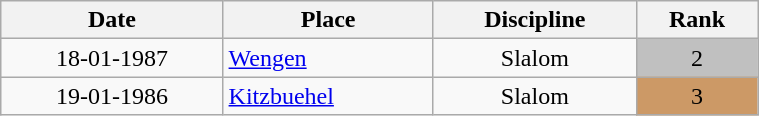<table class="wikitable" width=40% style="font-size:100%; text-align:center;">
<tr>
<th>Date</th>
<th>Place</th>
<th>Discipline</th>
<th>Rank</th>
</tr>
<tr>
<td>18-01-1987</td>
<td align=left> <a href='#'>Wengen</a></td>
<td>Slalom</td>
<td bgcolor=silver>2</td>
</tr>
<tr>
<td>19-01-1986</td>
<td align=left> <a href='#'>Kitzbuehel</a></td>
<td>Slalom</td>
<td bgcolor=cc9966>3</td>
</tr>
</table>
